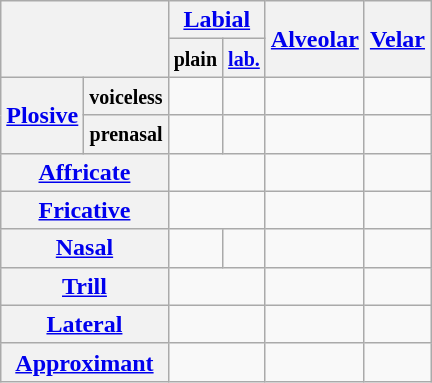<table class="wikitable" style="text-align:center;">
<tr>
<th colspan="2" rowspan="2"></th>
<th colspan="2"><a href='#'>Labial</a></th>
<th rowspan="2"><a href='#'>Alveolar</a></th>
<th rowspan="2"><a href='#'>Velar</a></th>
</tr>
<tr>
<th><small>plain</small></th>
<th><small><a href='#'>lab.</a></small></th>
</tr>
<tr>
<th rowspan="2"><a href='#'>Plosive</a></th>
<th><small>voiceless</small></th>
<td></td>
<td></td>
<td></td>
<td></td>
</tr>
<tr>
<th><small>prenasal</small></th>
<td></td>
<td></td>
<td></td>
<td></td>
</tr>
<tr>
<th colspan="2"><a href='#'>Affricate</a></th>
<td colspan="2"></td>
<td></td>
<td></td>
</tr>
<tr>
<th colspan="2"><a href='#'>Fricative</a></th>
<td colspan="2"></td>
<td></td>
<td></td>
</tr>
<tr>
<th colspan="2"><a href='#'>Nasal</a></th>
<td></td>
<td></td>
<td></td>
<td></td>
</tr>
<tr>
<th colspan="2"><a href='#'>Trill</a></th>
<td colspan="2"></td>
<td></td>
<td></td>
</tr>
<tr>
<th colspan="2"><a href='#'>Lateral</a></th>
<td colspan="2"></td>
<td></td>
<td></td>
</tr>
<tr>
<th colspan="2"><a href='#'>Approximant</a></th>
<td colspan="2"></td>
<td></td>
<td></td>
</tr>
</table>
